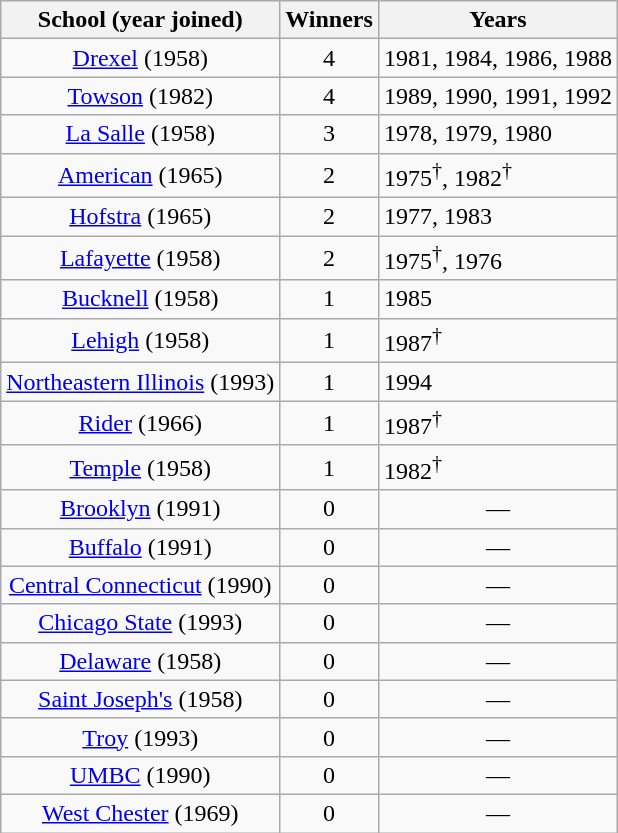<table class="wikitable">
<tr>
<th>School (year joined)</th>
<th>Winners</th>
<th>Years</th>
</tr>
<tr align="center">
<td><a href='#'>Drexel</a> (1958)</td>
<td>4</td>
<td align="left">1981, 1984, 1986, 1988</td>
</tr>
<tr align="center">
<td><a href='#'>Towson</a> (1982)</td>
<td>4</td>
<td align="left">1989, 1990, 1991, 1992</td>
</tr>
<tr align="center">
<td><a href='#'>La Salle</a> (1958)</td>
<td>3</td>
<td align="left">1978, 1979, 1980</td>
</tr>
<tr align="center">
<td><a href='#'>American</a> (1965)</td>
<td>2</td>
<td align="left">1975<sup>†</sup>, 1982<sup>†</sup></td>
</tr>
<tr align="center">
<td><a href='#'>Hofstra</a> (1965)</td>
<td>2</td>
<td align="left">1977, 1983</td>
</tr>
<tr align="center">
<td><a href='#'>Lafayette</a> (1958)</td>
<td>2</td>
<td align="left">1975<sup>†</sup>, 1976</td>
</tr>
<tr align="center">
<td><a href='#'>Bucknell</a> (1958)</td>
<td>1</td>
<td align="left">1985</td>
</tr>
<tr align="center">
<td><a href='#'>Lehigh</a> (1958)</td>
<td>1</td>
<td align="left">1987<sup>†</sup></td>
</tr>
<tr align="center">
<td><a href='#'>Northeastern Illinois</a> (1993)</td>
<td>1</td>
<td align="left">1994</td>
</tr>
<tr align="center">
<td><a href='#'>Rider</a> (1966)</td>
<td>1</td>
<td align="left">1987<sup>†</sup></td>
</tr>
<tr align="center">
<td><a href='#'>Temple</a> (1958)</td>
<td>1</td>
<td align="left">1982<sup>†</sup></td>
</tr>
<tr align="center">
<td><a href='#'>Brooklyn</a> (1991)</td>
<td>0</td>
<td align="center">—</td>
</tr>
<tr align="center">
<td><a href='#'>Buffalo</a> (1991)</td>
<td>0</td>
<td align="center">—</td>
</tr>
<tr align="center">
<td><a href='#'>Central Connecticut</a> (1990)</td>
<td>0</td>
<td align="center">—</td>
</tr>
<tr align="center">
<td><a href='#'>Chicago State</a> (1993)</td>
<td>0</td>
<td align="center">—</td>
</tr>
<tr align="center">
<td><a href='#'>Delaware</a> (1958)</td>
<td>0</td>
<td align="center">—</td>
</tr>
<tr align="center">
<td><a href='#'>Saint Joseph's</a> (1958)</td>
<td>0</td>
<td align="center">—</td>
</tr>
<tr align="center">
<td><a href='#'>Troy</a> (1993)</td>
<td>0</td>
<td align="center">—</td>
</tr>
<tr align="center">
<td><a href='#'>UMBC</a> (1990)</td>
<td>0</td>
<td align="center">—</td>
</tr>
<tr align="center">
<td><a href='#'>West Chester</a> (1969)</td>
<td>0</td>
<td align="center">—</td>
</tr>
</table>
